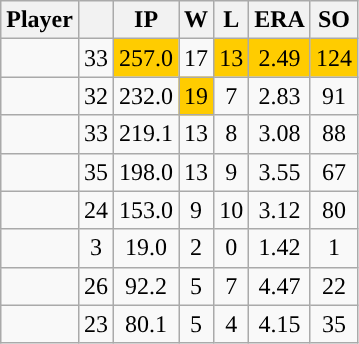<table class="wikitable sortable">
<tr>
<th>Player</th>
<th></th>
<th>IP</th>
<th>W</th>
<th>L</th>
<th>ERA</th>
<th>SO</th>
</tr>
<tr align="center">
<td></td>
<td>33</td>
<td bgcolor="#FFCC00">257.0</td>
<td>17</td>
<td bgcolor="#FFCC00">13</td>
<td bgcolor="#FFCC00">2.49</td>
<td bgcolor="#FFCC00">124</td>
</tr>
<tr align=center>
<td></td>
<td>32</td>
<td>232.0</td>
<td bgcolor="#FFCC00">19</td>
<td>7</td>
<td>2.83</td>
<td>91</td>
</tr>
<tr align=center>
<td></td>
<td>33</td>
<td>219.1</td>
<td>13</td>
<td>8</td>
<td>3.08</td>
<td>88</td>
</tr>
<tr align=center>
<td></td>
<td>35</td>
<td>198.0</td>
<td>13</td>
<td>9</td>
<td>3.55</td>
<td>67</td>
</tr>
<tr align=center>
<td></td>
<td>24</td>
<td>153.0</td>
<td>9</td>
<td>10</td>
<td>3.12</td>
<td>80</td>
</tr>
<tr align="center">
<td></td>
<td>3</td>
<td>19.0</td>
<td>2</td>
<td>0</td>
<td>1.42</td>
<td>1</td>
</tr>
<tr align="center">
<td></td>
<td>26</td>
<td>92.2</td>
<td>5</td>
<td>7</td>
<td>4.47</td>
<td>22</td>
</tr>
<tr align="center">
<td></td>
<td>23</td>
<td>80.1</td>
<td>5</td>
<td>4</td>
<td>4.15</td>
<td>35</td>
</tr>
</table>
